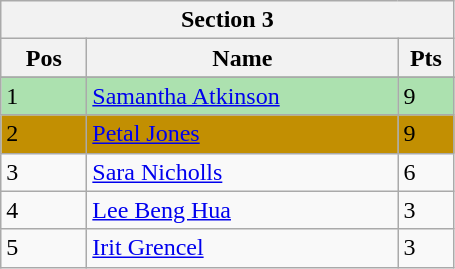<table class="wikitable">
<tr>
<th colspan="6">Section 3</th>
</tr>
<tr>
<th width=50>Pos</th>
<th width=200>Name</th>
<th width=30>Pts</th>
</tr>
<tr>
</tr>
<tr style="background:#ACE1AF;">
<td>1</td>
<td> <a href='#'>Samantha Atkinson</a></td>
<td>9</td>
</tr>
<tr style="background:#c28f02;">
<td>2</td>
<td> <a href='#'>Petal Jones</a></td>
<td>9</td>
</tr>
<tr>
<td>3</td>
<td> <a href='#'>Sara Nicholls</a></td>
<td>6</td>
</tr>
<tr>
<td>4</td>
<td> <a href='#'>Lee Beng Hua</a></td>
<td>3</td>
</tr>
<tr>
<td>5</td>
<td> <a href='#'>Irit Grencel</a></td>
<td>3</td>
</tr>
</table>
